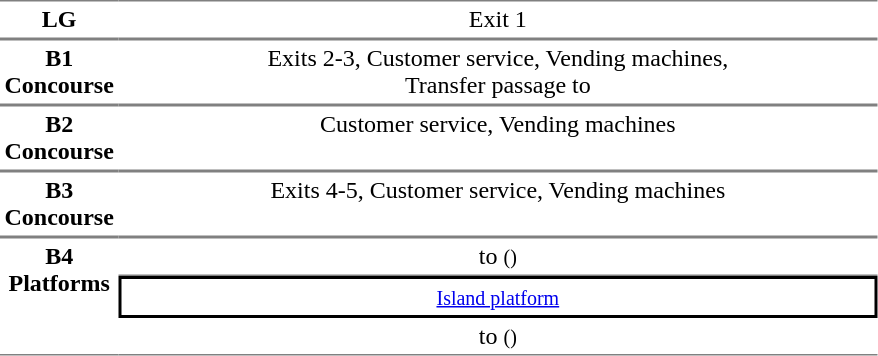<table table border=0 cellspacing=0 cellpadding=3>
<tr>
<td style="border-bottom:solid 1px gray; border-top:solid 1px gray;text-align:center" valign=top><strong>LG</strong></td>
<td style="border-bottom:solid 1px gray; border-top:solid 1px gray;text-align:center;" valign=top width=500>Exit 1</td>
</tr>
<tr>
<td style="border-bottom:solid 1px gray; border-top:solid 1px gray;text-align:center" valign=top><strong>B1<br>Concourse</strong></td>
<td style="border-bottom:solid 1px gray; border-top:solid 1px gray;text-align:center;" valign=top width=500>Exits 2-3, Customer service, Vending machines,<br>Transfer passage to </td>
</tr>
<tr>
<td style="border-bottom:solid 1px gray; border-top:solid 1px gray;text-align:center" valign=top><strong>B2<br>Concourse</strong></td>
<td style="border-bottom:solid 1px gray; border-top:solid 1px gray;text-align:center;" valign=top width=500>Customer service, Vending machines</td>
</tr>
<tr>
<td style="border-bottom:solid 1px gray; border-top:solid 1px gray;text-align:center" valign=top><strong>B3<br>Concourse</strong></td>
<td style="border-bottom:solid 1px gray; border-top:solid 1px gray;text-align:center;" valign=top width=500>Exits 4-5, Customer service, Vending machines</td>
</tr>
<tr>
<td style="border-bottom:solid 1px gray; border-top:solid 1px gray;text-align:center" rowspan="3" valign=top><strong>B4<br>Platforms</strong></td>
<td style="border-bottom:solid 1px gray; border-top:solid 1px gray;text-align:center;">  to  <small>()</small></td>
</tr>
<tr>
<td style="border-right:solid 2px black;border-left:solid 2px black;border-top:solid 2px black;border-bottom:solid 2px black;text-align:center;" colspan=2><small><a href='#'>Island platform</a></small></td>
</tr>
<tr>
<td style="border-bottom:solid 1px gray;text-align:center;"> to  <small>()</small> </td>
</tr>
</table>
